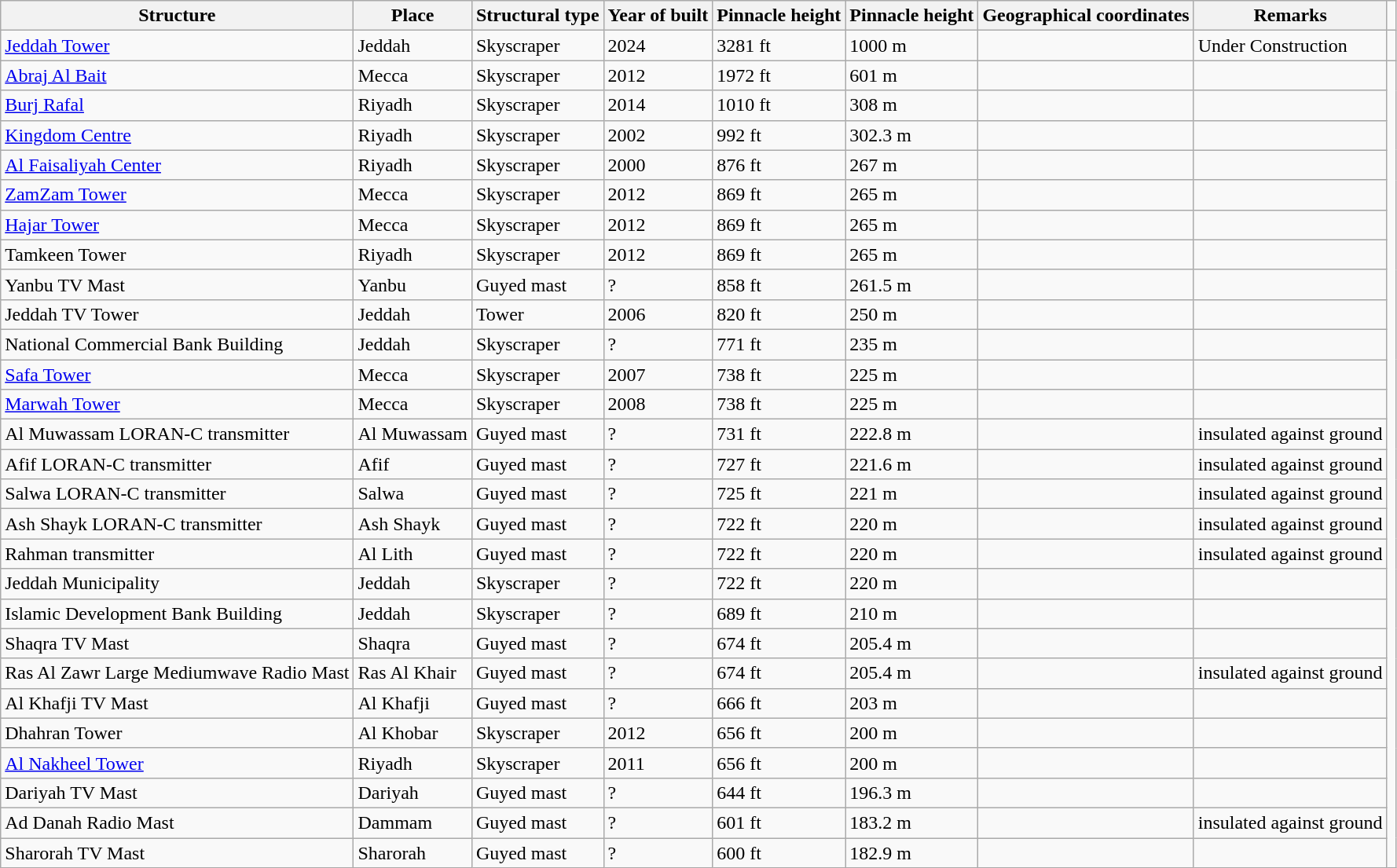<table class="wikitable sortable">
<tr>
<th>Structure</th>
<th>Place</th>
<th>Structural type</th>
<th>Year of built</th>
<th>Pinnacle height</th>
<th>Pinnacle height</th>
<th>Geographical coordinates</th>
<th>Remarks</th>
</tr>
<tr>
<td><a href='#'>Jeddah Tower</a></td>
<td>Jeddah</td>
<td>Skyscraper</td>
<td>2024</td>
<td>3281 ft</td>
<td>1000 m</td>
<td></td>
<td>Under Construction</td>
<td></td>
</tr>
<tr>
<td><a href='#'>Abraj Al Bait</a></td>
<td>Mecca</td>
<td>Skyscraper</td>
<td>2012</td>
<td>1972 ft</td>
<td>601 m</td>
<td></td>
<td></td>
</tr>
<tr>
<td><a href='#'>Burj Rafal</a></td>
<td>Riyadh</td>
<td>Skyscraper</td>
<td>2014</td>
<td>1010 ft</td>
<td>308 m</td>
<td></td>
<td></td>
</tr>
<tr>
<td><a href='#'>Kingdom Centre</a></td>
<td>Riyadh</td>
<td>Skyscraper</td>
<td>2002</td>
<td>992 ft</td>
<td>302.3 m</td>
<td></td>
<td></td>
</tr>
<tr>
<td><a href='#'>Al Faisaliyah Center</a></td>
<td>Riyadh</td>
<td>Skyscraper</td>
<td>2000</td>
<td>876 ft</td>
<td>267 m</td>
<td></td>
<td></td>
</tr>
<tr>
<td><a href='#'>ZamZam Tower</a></td>
<td>Mecca</td>
<td>Skyscraper</td>
<td>2012</td>
<td>869 ft</td>
<td>265 m</td>
<td></td>
<td></td>
</tr>
<tr>
<td><a href='#'>Hajar Tower</a></td>
<td>Mecca</td>
<td>Skyscraper</td>
<td>2012</td>
<td>869 ft</td>
<td>265 m</td>
<td></td>
<td></td>
</tr>
<tr>
<td>Tamkeen Tower</td>
<td>Riyadh</td>
<td>Skyscraper</td>
<td>2012</td>
<td>869 ft</td>
<td>265 m</td>
<td></td>
<td></td>
</tr>
<tr>
<td>Yanbu TV Mast</td>
<td>Yanbu</td>
<td>Guyed mast</td>
<td>?</td>
<td>858 ft</td>
<td>261.5 m</td>
<td></td>
<td></td>
</tr>
<tr>
<td>Jeddah TV Tower</td>
<td>Jeddah</td>
<td>Tower</td>
<td>2006</td>
<td>820 ft</td>
<td>250 m</td>
<td></td>
<td></td>
</tr>
<tr>
<td>National Commercial Bank Building</td>
<td>Jeddah</td>
<td>Skyscraper</td>
<td>?</td>
<td>771 ft</td>
<td>235 m</td>
<td></td>
<td></td>
</tr>
<tr>
<td><a href='#'>Safa Tower</a></td>
<td>Mecca</td>
<td>Skyscraper</td>
<td>2007</td>
<td>738 ft</td>
<td>225 m</td>
<td></td>
<td></td>
</tr>
<tr>
<td><a href='#'>Marwah Tower</a></td>
<td>Mecca</td>
<td>Skyscraper</td>
<td>2008</td>
<td>738 ft</td>
<td>225 m</td>
<td></td>
<td></td>
</tr>
<tr>
<td>Al Muwassam LORAN-C transmitter</td>
<td>Al Muwassam</td>
<td>Guyed mast</td>
<td>?</td>
<td>731 ft</td>
<td>222.8 m</td>
<td></td>
<td>insulated against ground</td>
</tr>
<tr>
<td>Afif LORAN-C transmitter</td>
<td>Afif</td>
<td>Guyed mast</td>
<td>?</td>
<td>727 ft</td>
<td>221.6 m</td>
<td></td>
<td>insulated against ground</td>
</tr>
<tr>
<td>Salwa LORAN-C transmitter</td>
<td>Salwa</td>
<td>Guyed mast</td>
<td>?</td>
<td>725 ft</td>
<td>221 m</td>
<td></td>
<td>insulated against ground</td>
</tr>
<tr>
<td>Ash Shayk LORAN-C transmitter</td>
<td>Ash Shayk</td>
<td>Guyed mast</td>
<td>?</td>
<td>722 ft</td>
<td>220 m</td>
<td></td>
<td>insulated against ground</td>
</tr>
<tr>
<td>Rahman transmitter</td>
<td>Al Lith</td>
<td>Guyed mast</td>
<td>?</td>
<td>722 ft</td>
<td>220 m</td>
<td></td>
<td>insulated against ground</td>
</tr>
<tr>
<td>Jeddah Municipality</td>
<td>Jeddah</td>
<td>Skyscraper</td>
<td>?</td>
<td>722 ft</td>
<td>220 m</td>
<td></td>
<td></td>
</tr>
<tr>
<td>Islamic Development Bank Building</td>
<td>Jeddah</td>
<td>Skyscraper</td>
<td>?</td>
<td>689 ft</td>
<td>210 m</td>
<td></td>
<td></td>
</tr>
<tr>
<td>Shaqra TV Mast</td>
<td>Shaqra</td>
<td>Guyed mast</td>
<td>?</td>
<td>674 ft</td>
<td>205.4 m</td>
<td></td>
<td></td>
</tr>
<tr>
<td>Ras Al Zawr Large Mediumwave Radio Mast</td>
<td>Ras Al Khair</td>
<td>Guyed mast</td>
<td>?</td>
<td>674 ft</td>
<td>205.4 m</td>
<td></td>
<td>insulated against ground</td>
</tr>
<tr>
<td>Al Khafji TV Mast</td>
<td>Al Khafji</td>
<td>Guyed mast</td>
<td>?</td>
<td>666 ft</td>
<td>203 m</td>
<td></td>
<td></td>
</tr>
<tr>
<td>Dhahran Tower</td>
<td>Al Khobar</td>
<td>Skyscraper</td>
<td>2012</td>
<td>656 ft</td>
<td>200 m</td>
<td></td>
<td></td>
</tr>
<tr>
<td><a href='#'>Al Nakheel Tower</a></td>
<td>Riyadh</td>
<td>Skyscraper</td>
<td>2011</td>
<td>656 ft</td>
<td>200 m</td>
<td></td>
<td></td>
</tr>
<tr>
<td>Dariyah TV Mast</td>
<td>Dariyah</td>
<td>Guyed mast</td>
<td>?</td>
<td>644 ft</td>
<td>196.3 m</td>
<td></td>
<td></td>
</tr>
<tr>
<td>Ad Danah Radio Mast</td>
<td>Dammam</td>
<td>Guyed mast</td>
<td>?</td>
<td>601 ft</td>
<td>183.2 m</td>
<td></td>
<td>insulated against ground</td>
</tr>
<tr>
<td>Sharorah TV Mast</td>
<td>Sharorah</td>
<td>Guyed mast</td>
<td>?</td>
<td>600 ft</td>
<td>182.9 m</td>
<td></td>
<td></td>
</tr>
</table>
